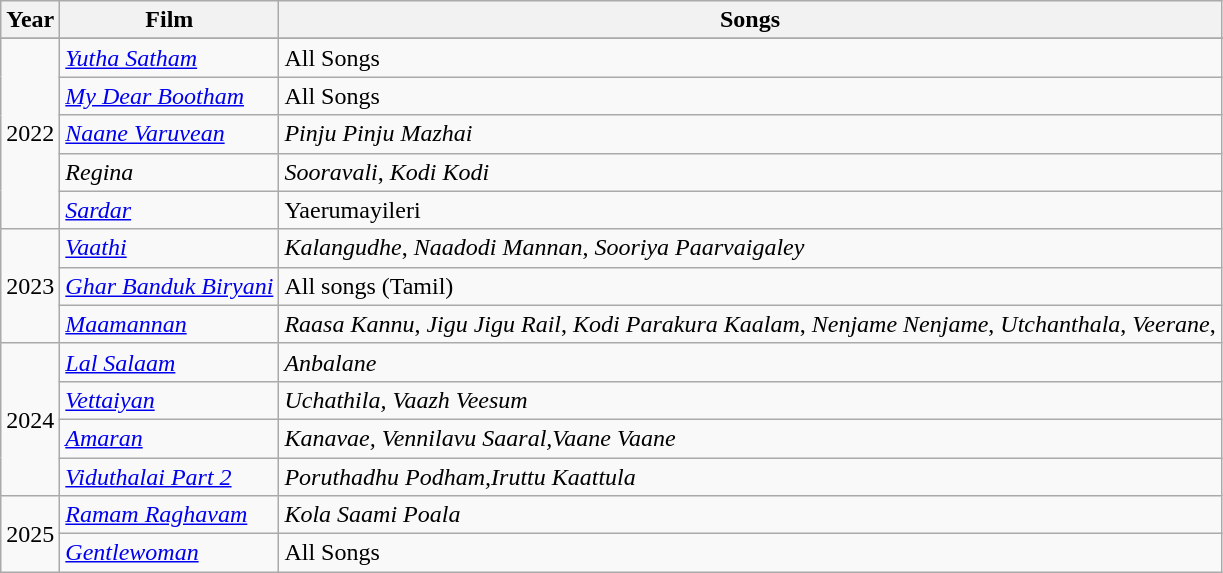<table class="wikitable sortable">
<tr>
<th>Year</th>
<th>Film</th>
<th>Songs</th>
</tr>
<tr>
</tr>
<tr>
<td rowspan="5">2022</td>
<td><em><a href='#'>Yutha Satham</a></em></td>
<td>All Songs</td>
</tr>
<tr>
<td><em><a href='#'>My Dear Bootham</a></em></td>
<td>All Songs</td>
</tr>
<tr>
<td><em><a href='#'>Naane Varuvean</a></em></td>
<td><em>Pinju Pinju Mazhai</em></td>
</tr>
<tr>
<td><em>Regina</em></td>
<td rowspan="1"><em>Sooravali</em>,  <em>Kodi Kodi</em></td>
</tr>
<tr>
<td><a href='#'><em>Sardar</em></a></td>
<td rowspan="1">Yaerumayileri</td>
</tr>
<tr>
<td rowspan="3">2023</td>
<td><em><a href='#'>Vaathi</a></em></td>
<td><em>Kalangudhe</em>, <em>Naadodi Mannan</em>, <em>Sooriya Paarvaigaley</em></td>
</tr>
<tr>
<td><em><a href='#'>Ghar Banduk Biryani</a></em></td>
<td>All songs (Tamil)</td>
</tr>
<tr>
<td><em><a href='#'>Maamannan</a></em></td>
<td><em>Raasa Kannu</em>, <em>Jigu Jigu Rail</em>, <em>Kodi Parakura Kaalam</em>, <em>Nenjame Nenjame</em>, <em>Utchanthala</em>, <em>Veerane</em>,</td>
</tr>
<tr>
<td rowspan="4">2024</td>
<td><a href='#'><em>Lal Salaam</em></a></td>
<td><em>Anbalane</em></td>
</tr>
<tr>
<td><em><a href='#'>Vettaiyan</a></em></td>
<td><em>Uchathila, Vaazh Veesum</em></td>
</tr>
<tr>
<td><em><a href='#'>Amaran</a></em></td>
<td><em>Kanavae, Vennilavu Saaral,Vaane Vaane</em></td>
</tr>
<tr>
<td><em><a href='#'>Viduthalai Part 2</a></em></td>
<td><em>Poruthadhu Podham,Iruttu Kaattula</em></td>
</tr>
<tr>
<td rowspan="2">2025</td>
<td><em><a href='#'>Ramam Raghavam</a></em></td>
<td><em>Kola Saami Poala</em></td>
</tr>
<tr>
<td><a href='#'><em>Gentlewoman</em></a></td>
<td>All Songs</td>
</tr>
</table>
